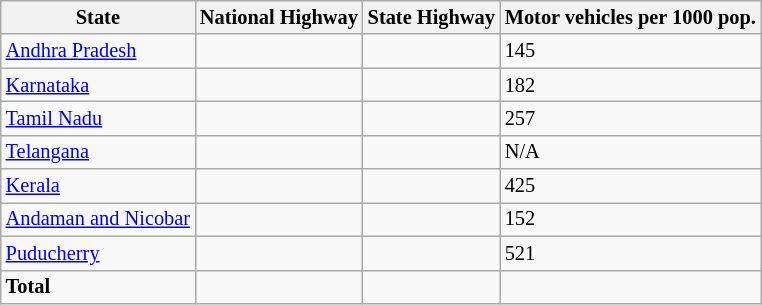<table class="wikitable sortable" style="font-size: 85%">
<tr>
<th>State</th>
<th>National Highway</th>
<th>State Highway</th>
<th>Motor vehicles per 1000 pop.</th>
</tr>
<tr>
<td><a href='#'>Andhra Pradesh</a></td>
<td></td>
<td></td>
<td>145</td>
</tr>
<tr>
<td><a href='#'>Karnataka</a></td>
<td></td>
<td></td>
<td>182</td>
</tr>
<tr>
<td><a href='#'>Tamil Nadu</a></td>
<td></td>
<td></td>
<td>257</td>
</tr>
<tr>
<td><a href='#'>Telangana</a></td>
<td></td>
<td></td>
<td>N/A</td>
</tr>
<tr>
<td><a href='#'>Kerala</a></td>
<td></td>
<td></td>
<td>425</td>
</tr>
<tr>
<td><a href='#'>Andaman and Nicobar</a></td>
<td></td>
<td></td>
<td>152</td>
</tr>
<tr>
<td><a href='#'>Puducherry</a></td>
<td></td>
<td></td>
<td>521</td>
</tr>
<tr>
<td><strong>Total</strong></td>
<td><strong></strong></td>
<td><strong></strong></td>
<td></td>
</tr>
</table>
